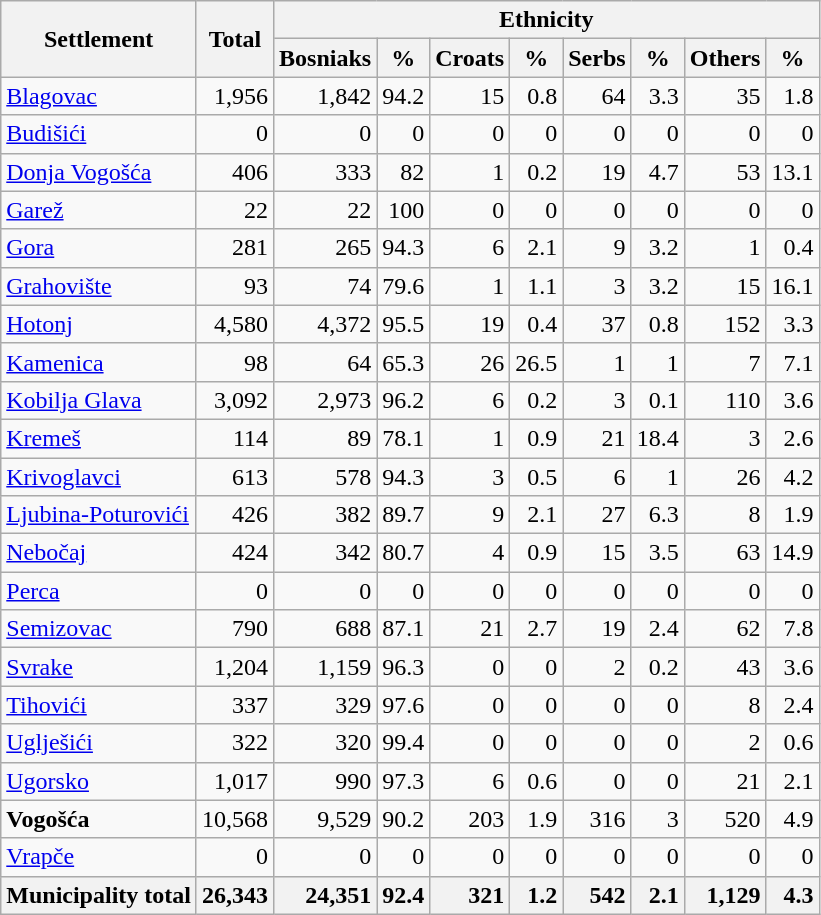<table class="wikitable sortable" style="text-align:right;">
<tr>
<th rowspan="2">Settlement</th>
<th rowspan="2">Total</th>
<th colspan="8">Ethnicity</th>
</tr>
<tr>
<th>Bosniaks</th>
<th>%</th>
<th>Croats</th>
<th>%</th>
<th>Serbs</th>
<th>%</th>
<th>Others</th>
<th>%</th>
</tr>
<tr>
<td style="text-align:left;"><a href='#'>Blagovac</a></td>
<td>1,956</td>
<td>1,842</td>
<td>94.2</td>
<td>15</td>
<td>0.8</td>
<td>64</td>
<td>3.3</td>
<td>35</td>
<td>1.8</td>
</tr>
<tr>
<td style="text-align:left;"><a href='#'>Budišići</a></td>
<td>0</td>
<td>0</td>
<td>0</td>
<td>0</td>
<td>0</td>
<td>0</td>
<td>0</td>
<td>0</td>
<td>0</td>
</tr>
<tr>
<td style="text-align:left;"><a href='#'>Donja Vogošća</a></td>
<td>406</td>
<td>333</td>
<td>82</td>
<td>1</td>
<td>0.2</td>
<td>19</td>
<td>4.7</td>
<td>53</td>
<td>13.1</td>
</tr>
<tr>
<td style="text-align:left;"><a href='#'>Garež</a></td>
<td>22</td>
<td>22</td>
<td>100</td>
<td>0</td>
<td>0</td>
<td>0</td>
<td>0</td>
<td>0</td>
<td>0</td>
</tr>
<tr>
<td style="text-align:left;"><a href='#'>Gora</a></td>
<td>281</td>
<td>265</td>
<td>94.3</td>
<td>6</td>
<td>2.1</td>
<td>9</td>
<td>3.2</td>
<td>1</td>
<td>0.4</td>
</tr>
<tr>
<td style="text-align:left;"><a href='#'>Grahovište</a></td>
<td>93</td>
<td>74</td>
<td>79.6</td>
<td>1</td>
<td>1.1</td>
<td>3</td>
<td>3.2</td>
<td>15</td>
<td>16.1</td>
</tr>
<tr>
<td style="text-align:left;"><a href='#'>Hotonj</a></td>
<td>4,580</td>
<td>4,372</td>
<td>95.5</td>
<td>19</td>
<td>0.4</td>
<td>37</td>
<td>0.8</td>
<td>152</td>
<td>3.3</td>
</tr>
<tr>
<td style="text-align:left;"><a href='#'>Kamenica</a></td>
<td>98</td>
<td>64</td>
<td>65.3</td>
<td>26</td>
<td>26.5</td>
<td>1</td>
<td>1</td>
<td>7</td>
<td>7.1</td>
</tr>
<tr>
<td style="text-align:left;"><a href='#'>Kobilja Glava</a></td>
<td>3,092</td>
<td>2,973</td>
<td>96.2</td>
<td>6</td>
<td>0.2</td>
<td>3</td>
<td>0.1</td>
<td>110</td>
<td>3.6</td>
</tr>
<tr>
<td style="text-align:left;"><a href='#'>Kremeš</a></td>
<td>114</td>
<td>89</td>
<td>78.1</td>
<td>1</td>
<td>0.9</td>
<td>21</td>
<td>18.4</td>
<td>3</td>
<td>2.6</td>
</tr>
<tr>
<td style="text-align:left;"><a href='#'>Krivoglavci</a></td>
<td>613</td>
<td>578</td>
<td>94.3</td>
<td>3</td>
<td>0.5</td>
<td>6</td>
<td>1</td>
<td>26</td>
<td>4.2</td>
</tr>
<tr>
<td style="text-align:left;"><a href='#'>Ljubina-Poturovići</a></td>
<td>426</td>
<td>382</td>
<td>89.7</td>
<td>9</td>
<td>2.1</td>
<td>27</td>
<td>6.3</td>
<td>8</td>
<td>1.9</td>
</tr>
<tr>
<td style="text-align:left;"><a href='#'>Nebočaj</a></td>
<td>424</td>
<td>342</td>
<td>80.7</td>
<td>4</td>
<td>0.9</td>
<td>15</td>
<td>3.5</td>
<td>63</td>
<td>14.9</td>
</tr>
<tr>
<td style="text-align:left;"><a href='#'>Perca</a></td>
<td>0</td>
<td>0</td>
<td>0</td>
<td>0</td>
<td>0</td>
<td>0</td>
<td>0</td>
<td>0</td>
<td>0</td>
</tr>
<tr>
<td style="text-align:left;"><a href='#'>Semizovac</a></td>
<td>790</td>
<td>688</td>
<td>87.1</td>
<td>21</td>
<td>2.7</td>
<td>19</td>
<td>2.4</td>
<td>62</td>
<td>7.8</td>
</tr>
<tr>
<td style="text-align:left;"><a href='#'>Svrake</a></td>
<td>1,204</td>
<td>1,159</td>
<td>96.3</td>
<td>0</td>
<td>0</td>
<td>2</td>
<td>0.2</td>
<td>43</td>
<td>3.6</td>
</tr>
<tr>
<td style="text-align:left;"><a href='#'>Tihovići</a></td>
<td>337</td>
<td>329</td>
<td>97.6</td>
<td>0</td>
<td>0</td>
<td>0</td>
<td>0</td>
<td>8</td>
<td>2.4</td>
</tr>
<tr>
<td style="text-align:left;"><a href='#'>Uglješići</a></td>
<td>322</td>
<td>320</td>
<td>99.4</td>
<td>0</td>
<td>0</td>
<td>0</td>
<td>0</td>
<td>2</td>
<td>0.6</td>
</tr>
<tr>
<td style="text-align:left;"><a href='#'>Ugorsko</a></td>
<td>1,017</td>
<td>990</td>
<td>97.3</td>
<td>6</td>
<td>0.6</td>
<td>0</td>
<td>0</td>
<td>21</td>
<td>2.1</td>
</tr>
<tr>
<td style="text-align:left;"><strong>Vogošća</strong></td>
<td>10,568</td>
<td>9,529</td>
<td>90.2</td>
<td>203</td>
<td>1.9</td>
<td>316</td>
<td>3</td>
<td>520</td>
<td>4.9</td>
</tr>
<tr>
<td style="text-align:left;"><a href='#'>Vrapče</a></td>
<td>0</td>
<td>0</td>
<td>0</td>
<td>0</td>
<td>0</td>
<td>0</td>
<td>0</td>
<td>0</td>
<td>0</td>
</tr>
<tr>
<th scope="col">Municipality total</th>
<th scope="col" style="text-align:right;">26,343</th>
<th scope="col" style="text-align:right;">24,351</th>
<th style="text-align:right;">92.4</th>
<th scope="col" style="text-align:right;">321</th>
<th style="text-align:right;">1.2</th>
<th scope="col" style="text-align:right;">542</th>
<th style="text-align:right;">2.1</th>
<th scope="col" style="text-align:right;">1,129</th>
<th style="text-align:right;">4.3</th>
</tr>
</table>
